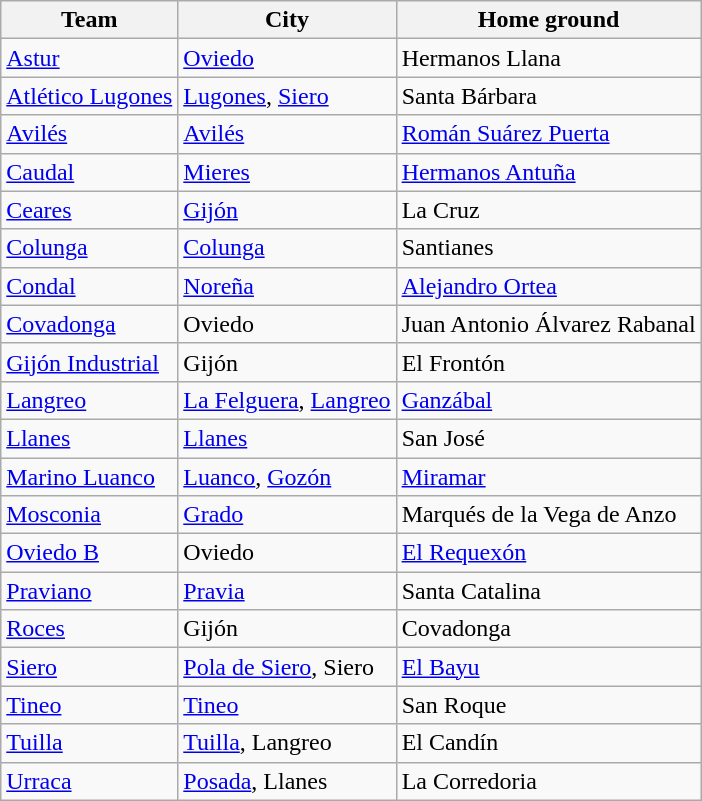<table class="wikitable sortable">
<tr>
<th>Team</th>
<th>City</th>
<th>Home ground</th>
</tr>
<tr>
<td><a href='#'>Astur</a></td>
<td><a href='#'>Oviedo</a></td>
<td>Hermanos Llana</td>
</tr>
<tr>
<td><a href='#'>Atlético Lugones</a></td>
<td><a href='#'>Lugones</a>, <a href='#'>Siero</a></td>
<td>Santa Bárbara</td>
</tr>
<tr>
<td><a href='#'>Avilés</a></td>
<td><a href='#'>Avilés</a></td>
<td><a href='#'>Román Suárez Puerta</a></td>
</tr>
<tr>
<td><a href='#'>Caudal</a></td>
<td><a href='#'>Mieres</a></td>
<td><a href='#'>Hermanos Antuña</a></td>
</tr>
<tr>
<td><a href='#'>Ceares</a></td>
<td><a href='#'>Gijón</a></td>
<td>La Cruz</td>
</tr>
<tr>
<td><a href='#'>Colunga</a></td>
<td><a href='#'>Colunga</a></td>
<td>Santianes</td>
</tr>
<tr>
<td><a href='#'>Condal</a></td>
<td><a href='#'>Noreña</a></td>
<td><a href='#'>Alejandro Ortea</a></td>
</tr>
<tr>
<td><a href='#'>Covadonga</a></td>
<td>Oviedo</td>
<td>Juan Antonio Álvarez Rabanal</td>
</tr>
<tr>
<td><a href='#'>Gijón Industrial</a></td>
<td>Gijón</td>
<td>El Frontón</td>
</tr>
<tr>
<td><a href='#'>Langreo</a></td>
<td><a href='#'>La Felguera</a>, <a href='#'>Langreo</a></td>
<td><a href='#'>Ganzábal</a></td>
</tr>
<tr>
<td><a href='#'>Llanes</a></td>
<td><a href='#'>Llanes</a></td>
<td>San José</td>
</tr>
<tr>
<td><a href='#'>Marino Luanco</a></td>
<td><a href='#'>Luanco</a>, <a href='#'>Gozón</a></td>
<td><a href='#'>Miramar</a></td>
</tr>
<tr>
<td><a href='#'>Mosconia</a></td>
<td><a href='#'>Grado</a></td>
<td>Marqués de la Vega de Anzo</td>
</tr>
<tr>
<td><a href='#'>Oviedo B</a></td>
<td>Oviedo</td>
<td><a href='#'>El Requexón</a></td>
</tr>
<tr>
<td><a href='#'>Praviano</a></td>
<td><a href='#'>Pravia</a></td>
<td>Santa Catalina</td>
</tr>
<tr>
<td><a href='#'>Roces</a></td>
<td>Gijón</td>
<td>Covadonga</td>
</tr>
<tr>
<td><a href='#'>Siero</a></td>
<td><a href='#'>Pola de Siero</a>, Siero</td>
<td><a href='#'>El Bayu</a></td>
</tr>
<tr>
<td><a href='#'>Tineo</a></td>
<td><a href='#'>Tineo</a></td>
<td>San Roque</td>
</tr>
<tr>
<td><a href='#'>Tuilla</a></td>
<td><a href='#'>Tuilla</a>, Langreo</td>
<td>El Candín</td>
</tr>
<tr>
<td><a href='#'>Urraca</a></td>
<td><a href='#'>Posada</a>, Llanes</td>
<td>La Corredoria</td>
</tr>
</table>
